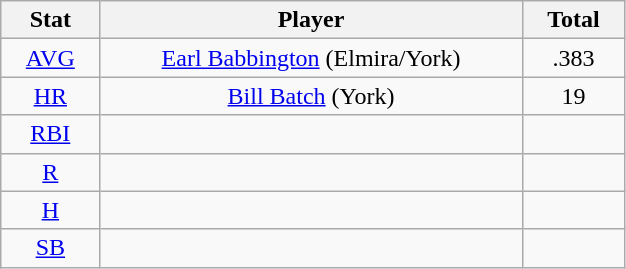<table class="wikitable" width="33%" style="text-align:center;">
<tr>
<th width="5%">Stat</th>
<th width="30%">Player</th>
<th width="5%">Total</th>
</tr>
<tr>
<td><a href='#'>AVG</a></td>
<td><a href='#'>Earl Babbington</a> (Elmira/York)</td>
<td>.383</td>
</tr>
<tr>
<td><a href='#'>HR</a></td>
<td><a href='#'>Bill Batch</a> (York)</td>
<td>19</td>
</tr>
<tr>
<td><a href='#'>RBI</a></td>
<td></td>
<td></td>
</tr>
<tr>
<td><a href='#'>R</a></td>
<td></td>
<td></td>
</tr>
<tr>
<td><a href='#'>H</a></td>
<td></td>
<td></td>
</tr>
<tr>
<td><a href='#'>SB</a></td>
<td></td>
<td></td>
</tr>
</table>
